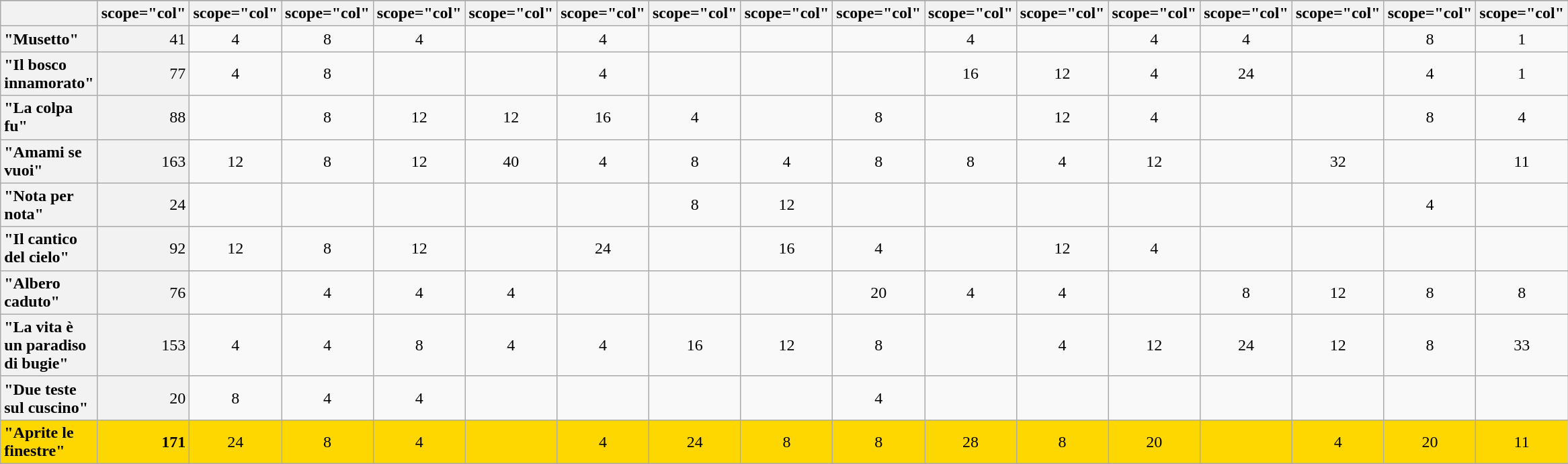<table class="wikitable plainrowheaders" style="text-align:center;">
<tr>
</tr>
<tr>
<th></th>
<th>scope="col" </th>
<th>scope="col" </th>
<th>scope="col" </th>
<th>scope="col" </th>
<th>scope="col" </th>
<th>scope="col" </th>
<th>scope="col" </th>
<th>scope="col" </th>
<th>scope="col" </th>
<th>scope="col" </th>
<th>scope="col" </th>
<th>scope="col" </th>
<th>scope="col" </th>
<th>scope="col" </th>
<th>scope="col" </th>
<th>scope="col" </th>
</tr>
<tr>
<th scope="row" style="text-align:left; background:#f2f2f2;">"Musetto"</th>
<td style="text-align:right; background:#f2f2f2;">41</td>
<td>4</td>
<td>8</td>
<td>4</td>
<td></td>
<td>4</td>
<td></td>
<td></td>
<td></td>
<td>4</td>
<td></td>
<td>4</td>
<td>4</td>
<td></td>
<td>8</td>
<td>1</td>
</tr>
<tr>
<th scope="row" style="text-align:left; background:#f2f2f2;">"Il bosco innamorato"</th>
<td style="text-align:right; background:#f2f2f2;">77</td>
<td>4</td>
<td>8</td>
<td></td>
<td></td>
<td>4</td>
<td></td>
<td></td>
<td></td>
<td>16</td>
<td>12</td>
<td>4</td>
<td>24</td>
<td></td>
<td>4</td>
<td>1</td>
</tr>
<tr>
<th scope="row" style="text-align:left; background:#f2f2f2;">"La colpa fu"</th>
<td style="text-align:right; background:#f2f2f2;">88</td>
<td></td>
<td>8</td>
<td>12</td>
<td>12</td>
<td>16</td>
<td>4</td>
<td></td>
<td>8</td>
<td></td>
<td>12</td>
<td>4</td>
<td></td>
<td></td>
<td>8</td>
<td>4</td>
</tr>
<tr>
<th scope="row" style="text-align:left; background:#f2f2f2;">"Amami se vuoi"</th>
<td style="text-align:right; background:#f2f2f2;">163</td>
<td>12</td>
<td>8</td>
<td>12</td>
<td>40</td>
<td>4</td>
<td>8</td>
<td>4</td>
<td>8</td>
<td>8</td>
<td>4</td>
<td>12</td>
<td></td>
<td>32</td>
<td></td>
<td>11</td>
</tr>
<tr>
<th scope="row" style="text-align:left; background:#f2f2f2;">"Nota per nota"</th>
<td style="text-align:right; background:#f2f2f2;">24</td>
<td></td>
<td></td>
<td></td>
<td></td>
<td></td>
<td>8</td>
<td>12</td>
<td></td>
<td></td>
<td></td>
<td></td>
<td></td>
<td></td>
<td>4</td>
<td></td>
</tr>
<tr>
<th scope="row" style="text-align:left; background:#f2f2f2;">"Il cantico del cielo"</th>
<td style="text-align:right; background:#f2f2f2;">92</td>
<td>12</td>
<td>8</td>
<td>12</td>
<td></td>
<td>24</td>
<td></td>
<td>16</td>
<td>4</td>
<td></td>
<td>12</td>
<td>4</td>
<td></td>
<td></td>
<td></td>
<td></td>
</tr>
<tr>
<th scope="row" style="text-align:left; background:#f2f2f2;">"Albero caduto"</th>
<td style="text-align:right; background:#f2f2f2;">76</td>
<td></td>
<td>4</td>
<td>4</td>
<td>4</td>
<td></td>
<td></td>
<td></td>
<td>20</td>
<td>4</td>
<td>4</td>
<td></td>
<td>8</td>
<td>12</td>
<td>8</td>
<td>8</td>
</tr>
<tr>
<th scope="row" style="text-align:left; background:#f2f2f2;">"La vita è un paradiso di bugie"</th>
<td style="text-align:right; background:#f2f2f2;">153</td>
<td>4</td>
<td>4</td>
<td>8</td>
<td>4</td>
<td>4</td>
<td>16</td>
<td>12</td>
<td>8</td>
<td></td>
<td>4</td>
<td>12</td>
<td>24</td>
<td>12</td>
<td>8</td>
<td>33</td>
</tr>
<tr>
<th scope="row" style="text-align:left; background:#f2f2f2;">"Due teste sul cuscino"</th>
<td style="text-align:right; background:#f2f2f2;">20</td>
<td>8</td>
<td>4</td>
<td>4</td>
<td></td>
<td></td>
<td></td>
<td></td>
<td>4</td>
<td></td>
<td></td>
<td></td>
<td></td>
<td></td>
<td></td>
<td></td>
</tr>
<tr style="background:gold;">
<th scope="row" style="text-align:left; font-weight:bold; background:gold;">"Aprite le finestre"</th>
<td style="text-align:right; font-weight:bold;">171</td>
<td>24</td>
<td>8</td>
<td>4</td>
<td></td>
<td>4</td>
<td>24</td>
<td>8</td>
<td>8</td>
<td>28</td>
<td>8</td>
<td>20</td>
<td></td>
<td>4</td>
<td>20</td>
<td>11</td>
</tr>
</table>
